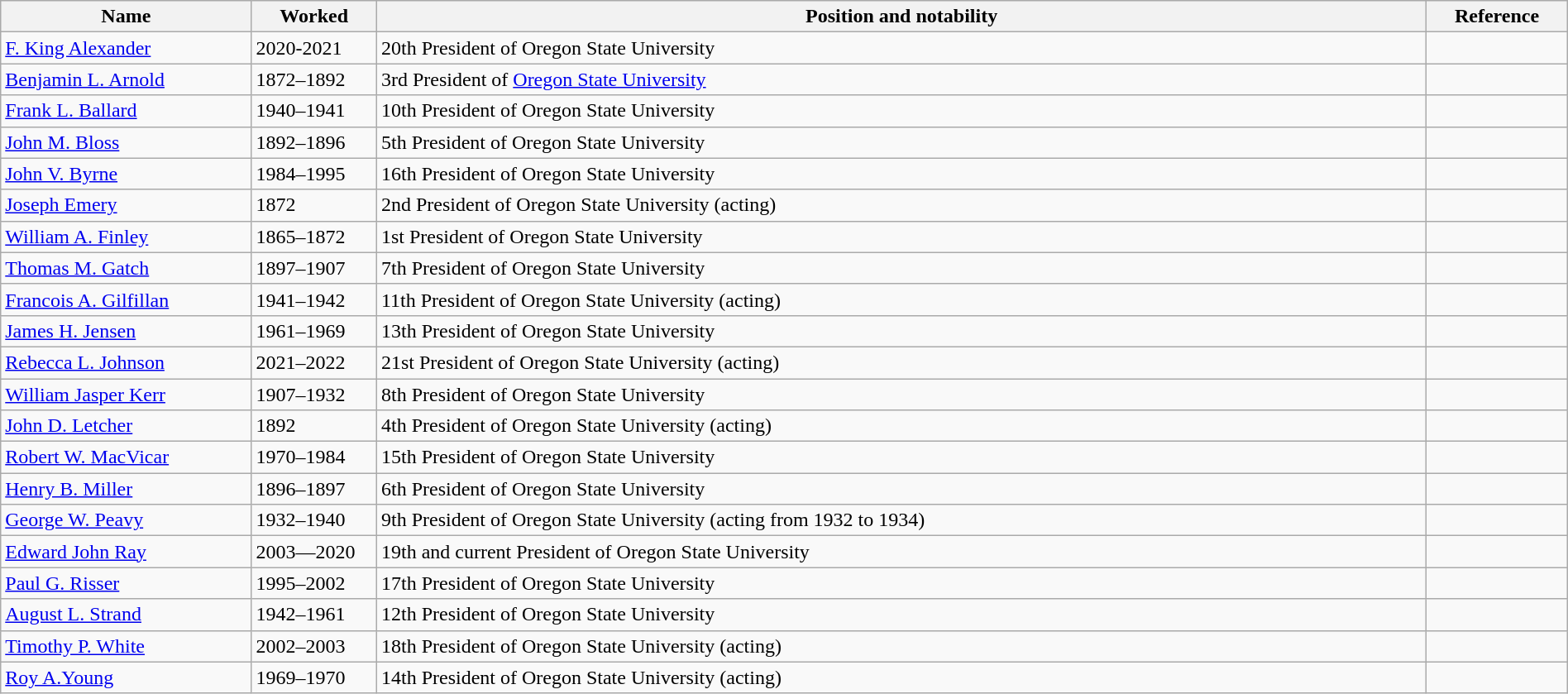<table class="wikitable sortable" style="width:100%">
<tr>
<th width="*">Name</th>
<th width="8%">Worked</th>
<th width="67%">Position and notability</th>
<th width="9%" class="unsortable">Reference</th>
</tr>
<tr>
<td><a href='#'>F. King Alexander</a></td>
<td>2020-2021</td>
<td>20th President of Oregon State University</td>
<td></td>
</tr>
<tr valign="top">
<td><a href='#'>Benjamin L. Arnold</a></td>
<td>1872–1892</td>
<td>3rd President of <a href='#'>Oregon State University</a></td>
<td></td>
</tr>
<tr valign="top">
<td><a href='#'>Frank L. Ballard</a></td>
<td>1940–1941</td>
<td>10th President of Oregon State University</td>
<td></td>
</tr>
<tr valign="top">
<td><a href='#'>John M. Bloss</a></td>
<td>1892–1896</td>
<td>5th President of Oregon State University</td>
<td></td>
</tr>
<tr valign="top">
<td><a href='#'>John V. Byrne</a></td>
<td>1984–1995</td>
<td>16th President of Oregon State University</td>
<td></td>
</tr>
<tr valign="top">
<td><a href='#'>Joseph Emery</a></td>
<td>1872</td>
<td>2nd President of Oregon State University (acting)</td>
<td></td>
</tr>
<tr valign="top">
<td><a href='#'>William A. Finley</a></td>
<td>1865–1872</td>
<td>1st President of Oregon State University</td>
<td></td>
</tr>
<tr valign="top">
<td><a href='#'>Thomas M. Gatch</a></td>
<td>1897–1907</td>
<td>7th President of Oregon State University</td>
<td></td>
</tr>
<tr valign="top">
<td><a href='#'>Francois A. Gilfillan</a></td>
<td>1941–1942</td>
<td>11th President of Oregon State University (acting)</td>
<td></td>
</tr>
<tr valign="top">
<td><a href='#'>James H. Jensen</a></td>
<td>1961–1969</td>
<td>13th President of Oregon State University</td>
<td></td>
</tr>
<tr>
<td><a href='#'>Rebecca L. Johnson</a></td>
<td>2021–2022</td>
<td>21st President of Oregon State University (acting)</td>
<td></td>
</tr>
<tr valign="top">
<td><a href='#'>William Jasper Kerr</a></td>
<td>1907–1932</td>
<td>8th President of Oregon State University</td>
<td></td>
</tr>
<tr valign="top">
<td><a href='#'>John D. Letcher</a></td>
<td>1892</td>
<td>4th President of Oregon State University (acting)</td>
<td></td>
</tr>
<tr valign="top">
<td><a href='#'>Robert W. MacVicar</a></td>
<td>1970–1984</td>
<td>15th President of Oregon State University</td>
<td></td>
</tr>
<tr valign="top">
<td><a href='#'>Henry B. Miller</a></td>
<td>1896–1897</td>
<td>6th President of Oregon State University</td>
<td></td>
</tr>
<tr valign="top">
<td><a href='#'>George W. Peavy</a></td>
<td>1932–1940</td>
<td>9th President of Oregon State University (acting from 1932 to 1934)</td>
<td></td>
</tr>
<tr valign="top">
<td><a href='#'>Edward John Ray</a></td>
<td>2003—2020</td>
<td>19th and current President of Oregon State University</td>
<td></td>
</tr>
<tr valign="top">
<td><a href='#'>Paul G. Risser</a></td>
<td>1995–2002</td>
<td>17th President of Oregon State University</td>
<td></td>
</tr>
<tr valign="top">
<td><a href='#'>August L. Strand</a></td>
<td>1942–1961</td>
<td>12th President of Oregon State University</td>
<td></td>
</tr>
<tr valign="top">
<td><a href='#'>Timothy P. White</a></td>
<td>2002–2003</td>
<td>18th President of Oregon State University (acting)</td>
<td></td>
</tr>
<tr valign="top">
<td><a href='#'>Roy A.Young</a></td>
<td>1969–1970</td>
<td>14th President of Oregon State University (acting)</td>
<td></td>
</tr>
</table>
